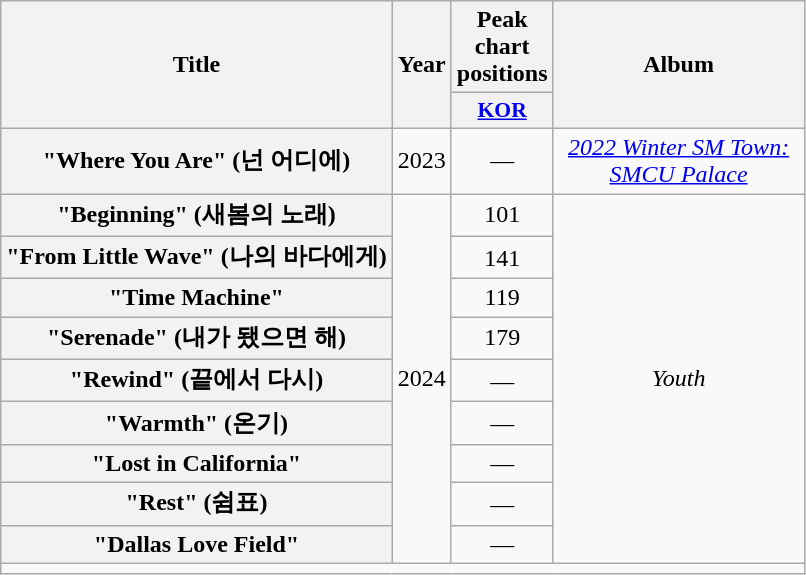<table class="wikitable plainrowheaders" style="text-align:center;">
<tr>
<th scope="col" rowspan="2">Title</th>
<th scope="col" rowspan="2">Year</th>
<th scope="col" colspan="1">Peak chart positions</th>
<th scope="col" rowspan="2" style="width:10em">Album</th>
</tr>
<tr>
<th scope="col" style="width:3em;font-size:90%;"><a href='#'>KOR</a><br></th>
</tr>
<tr>
<th scope="row">"Where You Are" (넌 어디에)<br></th>
<td>2023</td>
<td>—</td>
<td><em><a href='#'>2022 Winter SM Town: SMCU Palace</a></em></td>
</tr>
<tr>
<th scope="row">"Beginning" (새봄의 노래)</th>
<td rowspan="9">2024</td>
<td>101</td>
<td rowspan="9"><em>Youth</em></td>
</tr>
<tr>
<th scope="row">"From Little Wave" (나의 바다에게)</th>
<td>141</td>
</tr>
<tr>
<th scope="row">"Time Machine"<br></th>
<td>119</td>
</tr>
<tr>
<th scope="row">"Serenade" (내가 됐으면 해)</th>
<td>179</td>
</tr>
<tr>
<th scope="row">"Rewind" (끝에서 다시)</th>
<td>—</td>
</tr>
<tr>
<th scope="row">"Warmth" (온기)</th>
<td>—</td>
</tr>
<tr>
<th scope="row">"Lost in California"</th>
<td>—</td>
</tr>
<tr>
<th scope="row">"Rest" (쉼표)</th>
<td>—</td>
</tr>
<tr>
<th scope="row">"Dallas Love Field"</th>
<td>—</td>
</tr>
<tr>
<td colspan="4"></td>
</tr>
</table>
